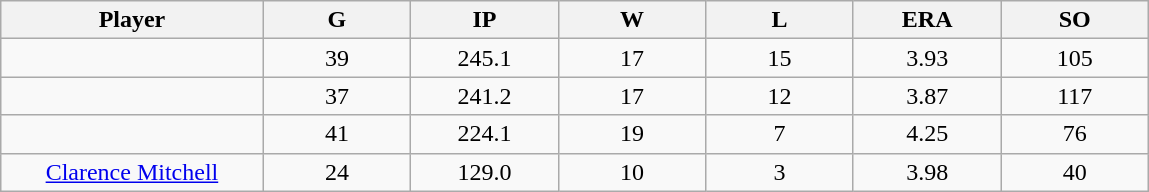<table class="wikitable sortable">
<tr>
<th bgcolor="#DDDDFF" width="16%">Player</th>
<th bgcolor="#DDDDFF" width="9%">G</th>
<th bgcolor="#DDDDFF" width="9%">IP</th>
<th bgcolor="#DDDDFF" width="9%">W</th>
<th bgcolor="#DDDDFF" width="9%">L</th>
<th bgcolor="#DDDDFF" width="9%">ERA</th>
<th bgcolor="#DDDDFF" width="9%">SO</th>
</tr>
<tr align="center">
<td></td>
<td>39</td>
<td>245.1</td>
<td>17</td>
<td>15</td>
<td>3.93</td>
<td>105</td>
</tr>
<tr align="center">
<td></td>
<td>37</td>
<td>241.2</td>
<td>17</td>
<td>12</td>
<td>3.87</td>
<td>117</td>
</tr>
<tr align="center">
<td></td>
<td>41</td>
<td>224.1</td>
<td>19</td>
<td>7</td>
<td>4.25</td>
<td>76</td>
</tr>
<tr align=center>
<td><a href='#'>Clarence Mitchell</a></td>
<td>24</td>
<td>129.0</td>
<td>10</td>
<td>3</td>
<td>3.98</td>
<td>40</td>
</tr>
</table>
